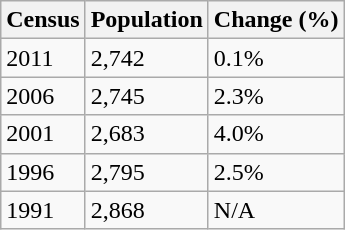<table class="wikitable">
<tr>
<th>Census</th>
<th>Population</th>
<th>Change (%)</th>
</tr>
<tr>
<td>2011</td>
<td>2,742</td>
<td> 0.1%</td>
</tr>
<tr>
<td>2006</td>
<td>2,745</td>
<td> 2.3%</td>
</tr>
<tr>
<td>2001</td>
<td>2,683</td>
<td> 4.0%</td>
</tr>
<tr>
<td>1996</td>
<td>2,795</td>
<td> 2.5%</td>
</tr>
<tr>
<td>1991</td>
<td>2,868</td>
<td>N/A</td>
</tr>
</table>
